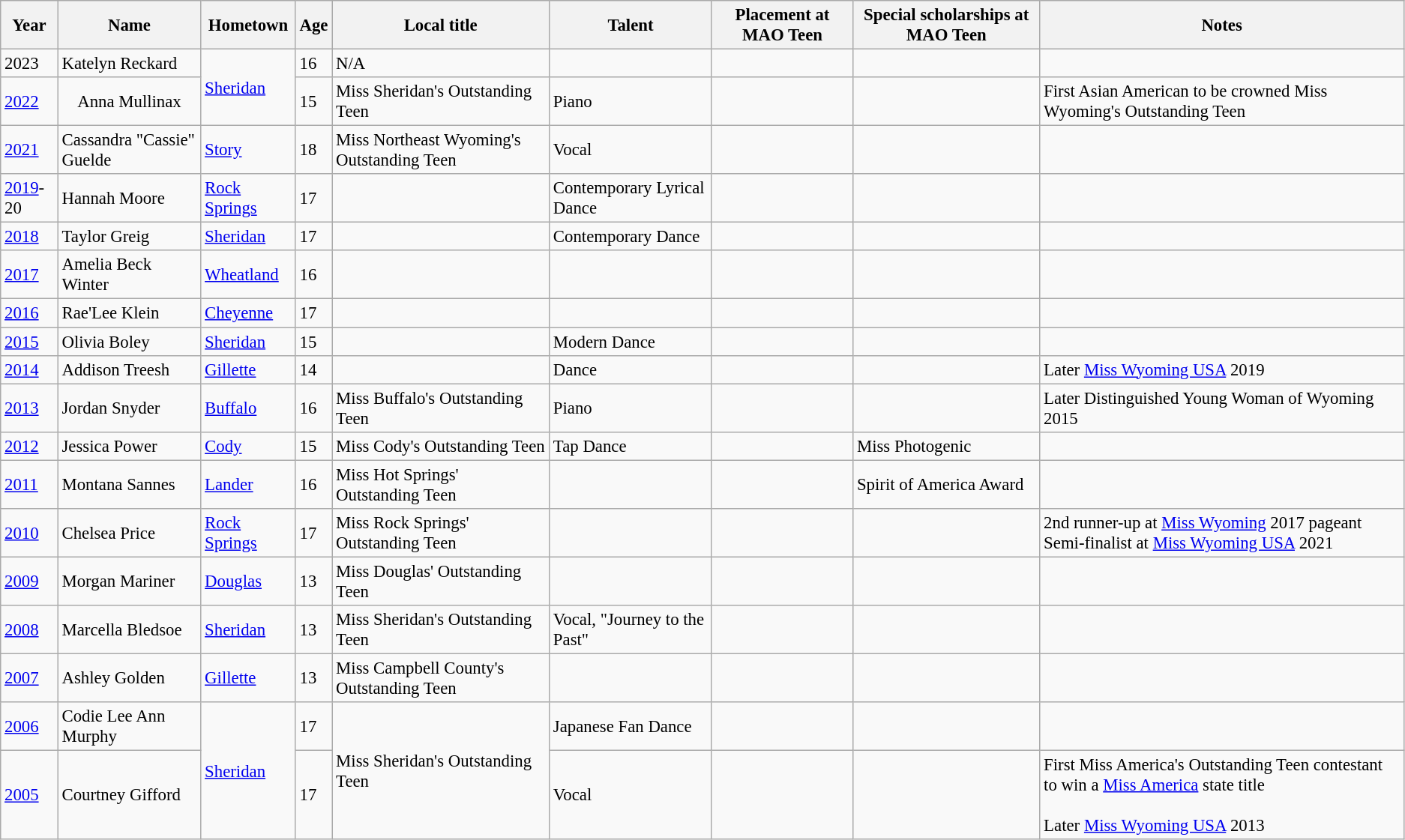<table class="wikitable sortable"style="font-size:95%;">
<tr>
<th>Year</th>
<th>Name</th>
<th>Hometown</th>
<th>Age</th>
<th>Local title</th>
<th>Talent</th>
<th>Placement at MAO Teen</th>
<th>Special scholarships at MAO Teen</th>
<th>Notes</th>
</tr>
<tr>
<td>2023</td>
<td>Katelyn Reckard</td>
<td rowspan="2"><a href='#'>Sheridan</a></td>
<td>16</td>
<td>N/A</td>
<td></td>
<td></td>
<td></td>
<td></td>
</tr>
<tr>
<td><a href='#'>2022</a></td>
<td align="center">Anna Mullinax</td>
<td>15</td>
<td>Miss Sheridan's Outstanding Teen</td>
<td>Piano</td>
<td></td>
<td></td>
<td>First Asian American to be crowned Miss Wyoming's Outstanding Teen</td>
</tr>
<tr>
<td><a href='#'>2021</a></td>
<td>Cassandra "Cassie" Guelde</td>
<td><a href='#'>Story</a></td>
<td>18</td>
<td>Miss Northeast Wyoming's Outstanding Teen</td>
<td>Vocal</td>
<td></td>
<td></td>
<td></td>
</tr>
<tr>
<td><a href='#'>2019</a>-20</td>
<td>Hannah Moore</td>
<td><a href='#'>Rock Springs</a></td>
<td>17</td>
<td></td>
<td>Contemporary Lyrical Dance</td>
<td></td>
<td></td>
<td></td>
</tr>
<tr>
<td><a href='#'>2018</a></td>
<td>Taylor Greig</td>
<td><a href='#'>Sheridan</a></td>
<td>17</td>
<td></td>
<td>Contemporary Dance</td>
<td></td>
<td></td>
<td></td>
</tr>
<tr>
<td><a href='#'>2017</a></td>
<td>Amelia Beck Winter</td>
<td><a href='#'>Wheatland</a></td>
<td>16</td>
<td></td>
<td></td>
<td></td>
<td></td>
<td></td>
</tr>
<tr>
<td><a href='#'>2016</a></td>
<td>Rae'Lee Klein</td>
<td><a href='#'>Cheyenne</a></td>
<td>17</td>
<td></td>
<td></td>
<td></td>
<td></td>
<td></td>
</tr>
<tr>
<td><a href='#'>2015</a></td>
<td>Olivia Boley</td>
<td><a href='#'>Sheridan</a></td>
<td>15</td>
<td></td>
<td>Modern Dance</td>
<td></td>
<td></td>
<td></td>
</tr>
<tr>
<td><a href='#'>2014</a></td>
<td>Addison Treesh</td>
<td><a href='#'>Gillette</a></td>
<td>14</td>
<td></td>
<td>Dance</td>
<td></td>
<td></td>
<td>Later <a href='#'>Miss Wyoming USA</a> 2019</td>
</tr>
<tr>
<td><a href='#'>2013</a></td>
<td>Jordan Snyder</td>
<td><a href='#'>Buffalo</a></td>
<td>16</td>
<td>Miss Buffalo's Outstanding Teen</td>
<td>Piano</td>
<td></td>
<td></td>
<td>Later Distinguished Young Woman of Wyoming 2015</td>
</tr>
<tr>
<td><a href='#'>2012</a></td>
<td>Jessica Power</td>
<td><a href='#'>Cody</a></td>
<td>15</td>
<td>Miss Cody's Outstanding Teen</td>
<td>Tap Dance</td>
<td></td>
<td>Miss Photogenic</td>
<td></td>
</tr>
<tr>
<td><a href='#'>2011</a></td>
<td>Montana Sannes</td>
<td><a href='#'>Lander</a></td>
<td>16</td>
<td>Miss Hot Springs' Outstanding Teen</td>
<td></td>
<td></td>
<td>Spirit of America Award</td>
<td></td>
</tr>
<tr>
<td><a href='#'>2010</a></td>
<td>Chelsea Price</td>
<td><a href='#'>Rock Springs</a></td>
<td>17</td>
<td>Miss Rock Springs' Outstanding Teen</td>
<td></td>
<td></td>
<td></td>
<td>2nd runner-up at <a href='#'>Miss Wyoming</a> 2017 pageant<br>Semi-finalist at <a href='#'>Miss Wyoming USA</a> 2021</td>
</tr>
<tr>
<td><a href='#'>2009</a></td>
<td>Morgan Mariner</td>
<td><a href='#'>Douglas</a></td>
<td>13</td>
<td>Miss Douglas' Outstanding Teen</td>
<td></td>
<td></td>
<td></td>
<td></td>
</tr>
<tr>
<td><a href='#'>2008</a></td>
<td>Marcella Bledsoe</td>
<td><a href='#'>Sheridan</a></td>
<td>13</td>
<td>Miss Sheridan's Outstanding Teen</td>
<td>Vocal, "Journey to the Past"</td>
<td></td>
<td></td>
<td></td>
</tr>
<tr>
<td><a href='#'>2007</a></td>
<td>Ashley Golden</td>
<td><a href='#'>Gillette</a></td>
<td>13</td>
<td>Miss Campbell County's Outstanding Teen</td>
<td></td>
<td></td>
<td></td>
<td></td>
</tr>
<tr>
<td><a href='#'>2006</a></td>
<td>Codie Lee Ann Murphy</td>
<td rowspan=2><a href='#'>Sheridan</a></td>
<td>17</td>
<td rowspan=2>Miss Sheridan's Outstanding Teen</td>
<td>Japanese Fan Dance</td>
<td></td>
<td></td>
<td></td>
</tr>
<tr>
<td><a href='#'>2005</a></td>
<td>Courtney Gifford</td>
<td>17</td>
<td>Vocal</td>
<td></td>
<td></td>
<td>First Miss America's Outstanding Teen contestant to win a <a href='#'>Miss America</a> state title<br><br>Later <a href='#'>Miss Wyoming USA</a> 2013</td>
</tr>
</table>
